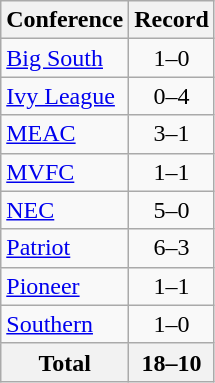<table class="wikitable">
<tr>
<th>Conference</th>
<th>Record</th>
</tr>
<tr>
<td><a href='#'>Big South</a></td>
<td align=center>1–0</td>
</tr>
<tr>
<td><a href='#'>Ivy League</a></td>
<td align=center>0–4</td>
</tr>
<tr>
<td><a href='#'>MEAC</a></td>
<td align=center>3–1</td>
</tr>
<tr>
<td><a href='#'>MVFC</a></td>
<td align=center>1–1</td>
</tr>
<tr>
<td><a href='#'>NEC</a></td>
<td align=center>5–0</td>
</tr>
<tr>
<td><a href='#'>Patriot</a></td>
<td align=center>6–3</td>
</tr>
<tr>
<td><a href='#'>Pioneer</a></td>
<td align=center>1–1</td>
</tr>
<tr>
<td><a href='#'>Southern</a></td>
<td align=center>1–0</td>
</tr>
<tr>
<th>Total</th>
<th>18–10</th>
</tr>
</table>
